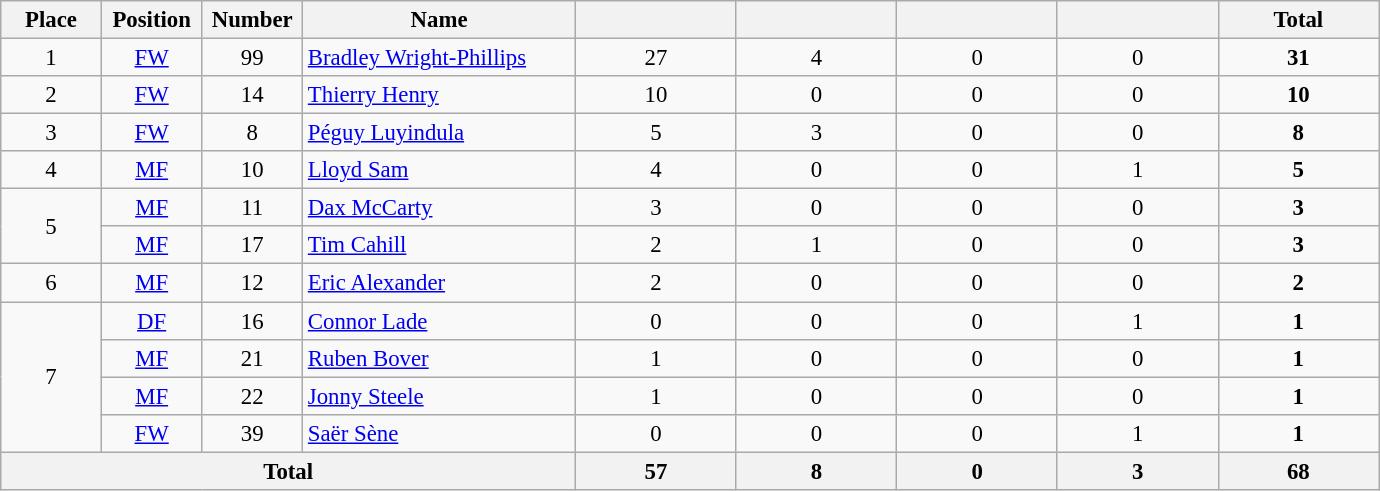<table class="wikitable" style="font-size: 95%; text-align: center">
<tr>
<th width=60>Place</th>
<th width=60>Position</th>
<th width=60>Number</th>
<th width=175>Name</th>
<th width=100></th>
<th width=100></th>
<th width=100></th>
<th width=100></th>
<th width=100><strong>Total</strong></th>
</tr>
<tr>
<td rowspan=1>1</td>
<td><a href='#'>FW</a></td>
<td>99</td>
<td align=left> <a href='#'>Bradley Wright-Phillips</a></td>
<td>27</td>
<td>4</td>
<td>0</td>
<td>0</td>
<td><strong>31</strong></td>
</tr>
<tr>
<td rowspan=1>2</td>
<td><a href='#'>FW</a></td>
<td>14</td>
<td align=left> <a href='#'>Thierry Henry</a></td>
<td>10</td>
<td>0</td>
<td>0</td>
<td>0</td>
<td><strong>10</strong></td>
</tr>
<tr>
<td rowspan=1>3</td>
<td><a href='#'>FW</a></td>
<td>8</td>
<td align=left> <a href='#'>Péguy Luyindula</a></td>
<td>5</td>
<td>3</td>
<td>0</td>
<td>0</td>
<td><strong>8</strong></td>
</tr>
<tr>
<td rowspan=1>4</td>
<td><a href='#'>MF</a></td>
<td>10</td>
<td align=left> <a href='#'>Lloyd Sam</a></td>
<td>4</td>
<td>0</td>
<td>0</td>
<td>1</td>
<td><strong>5</strong></td>
</tr>
<tr>
<td rowspan=2>5</td>
<td><a href='#'>MF</a></td>
<td>11</td>
<td align=left> <a href='#'>Dax McCarty</a></td>
<td>3</td>
<td>0</td>
<td>0</td>
<td>0</td>
<td><strong>3</strong></td>
</tr>
<tr>
<td><a href='#'>MF</a></td>
<td>17</td>
<td align=left> <a href='#'>Tim Cahill</a></td>
<td>2</td>
<td>1</td>
<td>0</td>
<td>0</td>
<td><strong>3</strong></td>
</tr>
<tr>
<td>6</td>
<td><a href='#'>MF</a></td>
<td>12</td>
<td align=left> <a href='#'>Eric Alexander</a></td>
<td>2</td>
<td>0</td>
<td>0</td>
<td>0</td>
<td><strong>2</strong></td>
</tr>
<tr>
<td rowspan=4>7</td>
<td><a href='#'>DF</a></td>
<td>16</td>
<td align=left> <a href='#'>Connor Lade</a></td>
<td>0</td>
<td>0</td>
<td>0</td>
<td>1</td>
<td><strong>1</strong></td>
</tr>
<tr>
<td><a href='#'>MF</a></td>
<td>21</td>
<td align=left> <a href='#'>Ruben Bover</a></td>
<td>1</td>
<td>0</td>
<td>0</td>
<td>0</td>
<td><strong>1</strong></td>
</tr>
<tr>
<td><a href='#'>MF</a></td>
<td>22</td>
<td align=left> <a href='#'>Jonny Steele</a></td>
<td>1</td>
<td>0</td>
<td>0</td>
<td>0</td>
<td><strong>1</strong></td>
</tr>
<tr>
<td><a href='#'>FW</a></td>
<td>39</td>
<td align=left> <a href='#'>Saër Sène</a></td>
<td>0</td>
<td>0</td>
<td>0</td>
<td>1</td>
<td><strong>1</strong></td>
</tr>
<tr>
<th colspan=4>Total</th>
<th>57</th>
<th>8</th>
<th>0</th>
<th>3</th>
<th>68</th>
</tr>
</table>
